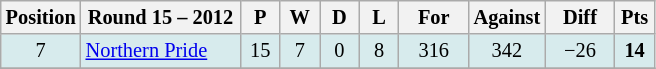<table class="wikitable" style="text-align:center; font-size:85%;">
<tr>
<th width=40 abbr="Position">Position</th>
<th width=100>Round 15 – 2012</th>
<th width=20 abbr="Played">P</th>
<th width=20 abbr="Won">W</th>
<th width=20 abbr="Drawn">D</th>
<th width=20 abbr="Lost">L</th>
<th width=40 abbr="Points for">For</th>
<th width=40 abbr="Points against">Against</th>
<th width=40 abbr="Points difference">Diff</th>
<th width=20 abbr="Points">Pts</th>
</tr>
<tr style="background: #d7ebed;">
<td>7</td>
<td style="text-align:left;"> <a href='#'>Northern Pride</a></td>
<td>15</td>
<td>7</td>
<td>0</td>
<td>8</td>
<td>316</td>
<td>342</td>
<td>−26</td>
<td><strong>14</strong></td>
</tr>
<tr>
</tr>
</table>
